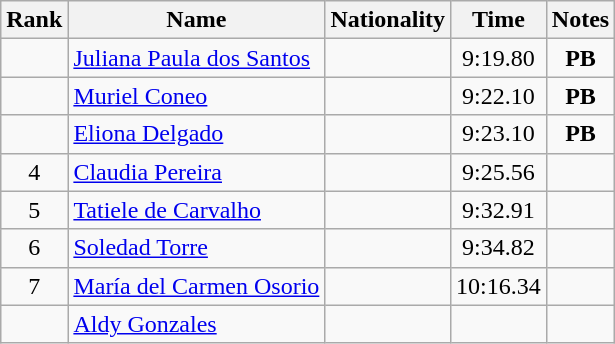<table class="wikitable sortable" style="text-align:center">
<tr>
<th>Rank</th>
<th>Name</th>
<th>Nationality</th>
<th>Time</th>
<th>Notes</th>
</tr>
<tr>
<td></td>
<td align=left><a href='#'>Juliana Paula dos Santos</a></td>
<td align=left></td>
<td>9:19.80</td>
<td><strong>PB</strong></td>
</tr>
<tr>
<td></td>
<td align=left><a href='#'>Muriel Coneo</a></td>
<td align=left></td>
<td>9:22.10</td>
<td><strong>PB</strong></td>
</tr>
<tr>
<td></td>
<td align=left><a href='#'>Eliona Delgado</a></td>
<td align=left></td>
<td>9:23.10</td>
<td><strong>PB</strong></td>
</tr>
<tr>
<td>4</td>
<td align=left><a href='#'>Claudia Pereira</a></td>
<td align=left></td>
<td>9:25.56</td>
<td></td>
</tr>
<tr>
<td>5</td>
<td align=left><a href='#'>Tatiele de Carvalho</a></td>
<td align=left></td>
<td>9:32.91</td>
<td></td>
</tr>
<tr>
<td>6</td>
<td align=left><a href='#'>Soledad Torre</a></td>
<td align=left></td>
<td>9:34.82</td>
<td></td>
</tr>
<tr>
<td>7</td>
<td align=left><a href='#'>María del Carmen Osorio</a></td>
<td align=left></td>
<td>10:16.34</td>
<td></td>
</tr>
<tr>
<td></td>
<td align=left><a href='#'>Aldy Gonzales</a></td>
<td align=left></td>
<td></td>
<td></td>
</tr>
</table>
